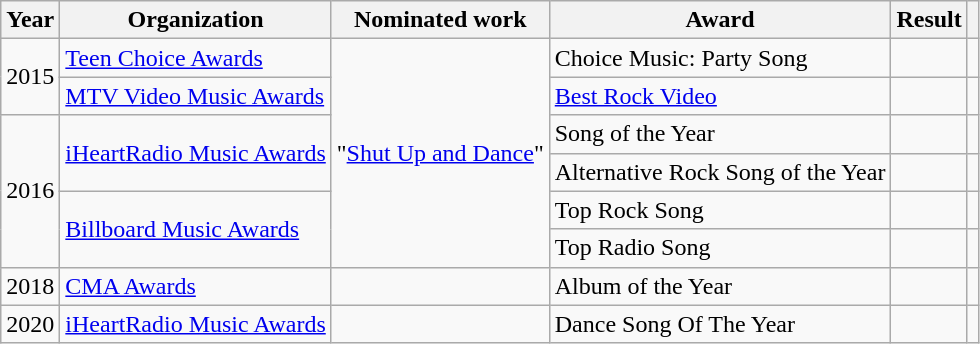<table class="wikitable">
<tr>
<th>Year</th>
<th>Organization</th>
<th>Nominated work</th>
<th>Award</th>
<th>Result</th>
<th></th>
</tr>
<tr>
<td rowspan="2">2015</td>
<td><a href='#'>Teen Choice Awards</a></td>
<td Rowspan="6">"<a href='#'>Shut Up and Dance</a>"</td>
<td>Choice Music: Party Song</td>
<td></td>
<td></td>
</tr>
<tr>
<td><a href='#'>MTV Video Music Awards</a></td>
<td><a href='#'>Best Rock Video</a></td>
<td></td>
<td></td>
</tr>
<tr>
<td rowspan="4">2016</td>
<td rowspan="2"><a href='#'>iHeartRadio Music Awards</a></td>
<td>Song of the Year</td>
<td></td>
<td></td>
</tr>
<tr>
<td>Alternative Rock Song of the Year</td>
<td></td>
<td></td>
</tr>
<tr>
<td rowspan="2"><a href='#'>Billboard Music Awards</a></td>
<td>Top Rock Song</td>
<td></td>
<td></td>
</tr>
<tr>
<td>Top Radio Song</td>
<td></td>
<td></td>
</tr>
<tr>
<td>2018</td>
<td><a href='#'>CMA Awards</a></td>
<td></td>
<td>Album of the Year</td>
<td></td>
<td></td>
</tr>
<tr>
<td>2020</td>
<td><a href='#'>iHeartRadio Music Awards</a></td>
<td></td>
<td>Dance Song Of The Year</td>
<td></td>
<td></td>
</tr>
</table>
